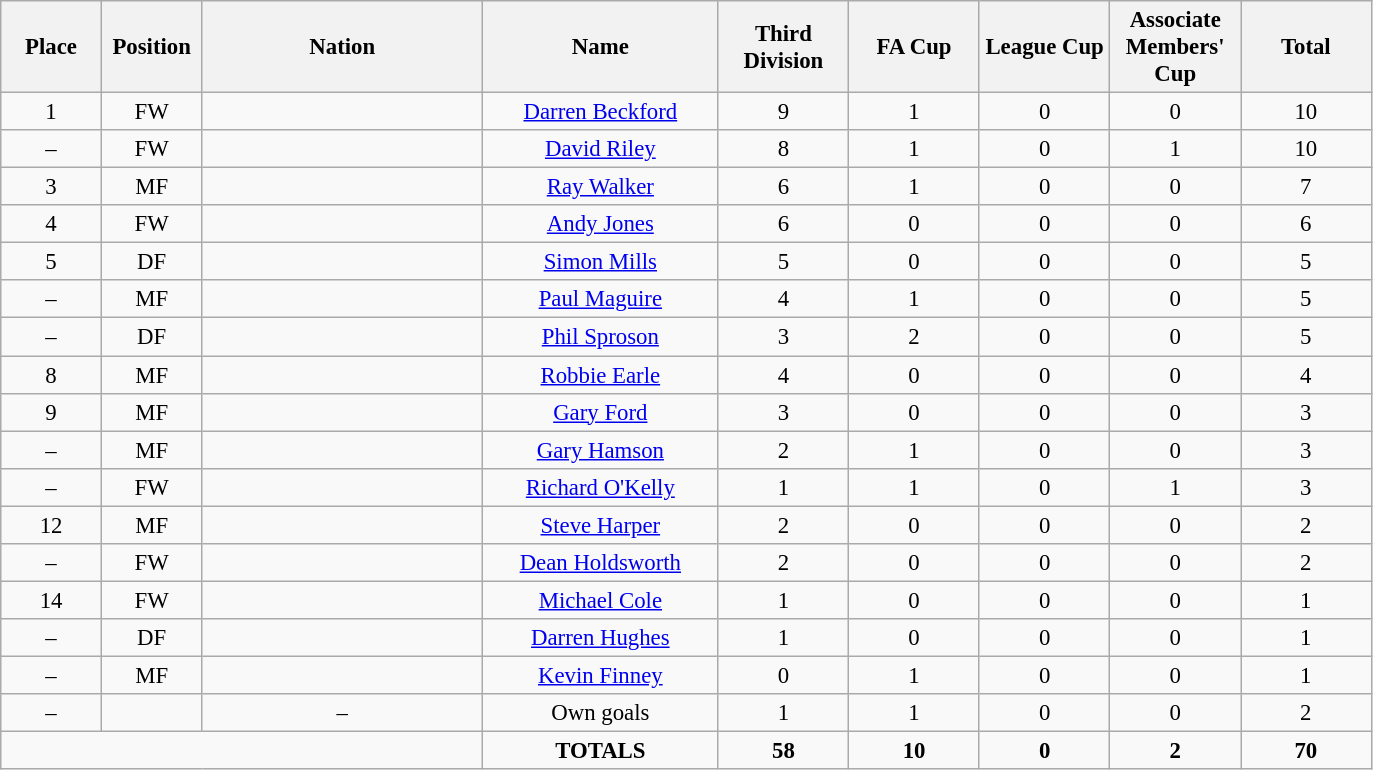<table class="wikitable" style="font-size: 95%; text-align: center;">
<tr>
<th width=60>Place</th>
<th width=60>Position</th>
<th width=180>Nation</th>
<th width=150>Name</th>
<th width=80>Third Division</th>
<th width=80>FA Cup</th>
<th width=80>League Cup</th>
<th width=80>Associate Members' Cup</th>
<th width=80>Total</th>
</tr>
<tr>
<td>1</td>
<td>FW</td>
<td></td>
<td><a href='#'>Darren Beckford</a></td>
<td>9</td>
<td>1</td>
<td>0</td>
<td>0</td>
<td>10</td>
</tr>
<tr>
<td>–</td>
<td>FW</td>
<td></td>
<td><a href='#'>David Riley</a></td>
<td>8</td>
<td>1</td>
<td>0</td>
<td>1</td>
<td>10</td>
</tr>
<tr>
<td>3</td>
<td>MF</td>
<td></td>
<td><a href='#'>Ray Walker</a></td>
<td>6</td>
<td>1</td>
<td>0</td>
<td>0</td>
<td>7</td>
</tr>
<tr>
<td>4</td>
<td>FW</td>
<td></td>
<td><a href='#'>Andy Jones</a></td>
<td>6</td>
<td>0</td>
<td>0</td>
<td>0</td>
<td>6</td>
</tr>
<tr>
<td>5</td>
<td>DF</td>
<td></td>
<td><a href='#'>Simon Mills</a></td>
<td>5</td>
<td>0</td>
<td>0</td>
<td>0</td>
<td>5</td>
</tr>
<tr>
<td>–</td>
<td>MF</td>
<td></td>
<td><a href='#'>Paul Maguire</a></td>
<td>4</td>
<td>1</td>
<td>0</td>
<td>0</td>
<td>5</td>
</tr>
<tr>
<td>–</td>
<td>DF</td>
<td></td>
<td><a href='#'>Phil Sproson</a></td>
<td>3</td>
<td>2</td>
<td>0</td>
<td>0</td>
<td>5</td>
</tr>
<tr>
<td>8</td>
<td>MF</td>
<td></td>
<td><a href='#'>Robbie Earle</a></td>
<td>4</td>
<td>0</td>
<td>0</td>
<td>0</td>
<td>4</td>
</tr>
<tr>
<td>9</td>
<td>MF</td>
<td></td>
<td><a href='#'>Gary Ford</a></td>
<td>3</td>
<td>0</td>
<td>0</td>
<td>0</td>
<td>3</td>
</tr>
<tr>
<td>–</td>
<td>MF</td>
<td></td>
<td><a href='#'>Gary Hamson</a></td>
<td>2</td>
<td>1</td>
<td>0</td>
<td>0</td>
<td>3</td>
</tr>
<tr>
<td>–</td>
<td>FW</td>
<td></td>
<td><a href='#'>Richard O'Kelly</a></td>
<td>1</td>
<td>1</td>
<td>0</td>
<td>1</td>
<td>3</td>
</tr>
<tr>
<td>12</td>
<td>MF</td>
<td></td>
<td><a href='#'>Steve Harper</a></td>
<td>2</td>
<td>0</td>
<td>0</td>
<td>0</td>
<td>2</td>
</tr>
<tr>
<td>–</td>
<td>FW</td>
<td></td>
<td><a href='#'>Dean Holdsworth</a></td>
<td>2</td>
<td>0</td>
<td>0</td>
<td>0</td>
<td>2</td>
</tr>
<tr>
<td>14</td>
<td>FW</td>
<td></td>
<td><a href='#'>Michael Cole</a></td>
<td>1</td>
<td>0</td>
<td>0</td>
<td>0</td>
<td>1</td>
</tr>
<tr>
<td>–</td>
<td>DF</td>
<td></td>
<td><a href='#'>Darren Hughes</a></td>
<td>1</td>
<td>0</td>
<td>0</td>
<td>0</td>
<td>1</td>
</tr>
<tr>
<td>–</td>
<td>MF</td>
<td></td>
<td><a href='#'>Kevin Finney</a></td>
<td>0</td>
<td>1</td>
<td>0</td>
<td>0</td>
<td>1</td>
</tr>
<tr>
<td>–</td>
<td></td>
<td>–</td>
<td>Own goals</td>
<td>1</td>
<td>1</td>
<td>0</td>
<td>0</td>
<td>2</td>
</tr>
<tr>
<td colspan="3"></td>
<td><strong>TOTALS</strong></td>
<td><strong>58</strong></td>
<td><strong>10</strong></td>
<td><strong>0</strong></td>
<td><strong>2</strong></td>
<td><strong>70</strong></td>
</tr>
</table>
